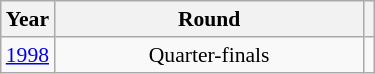<table class="wikitable" style="text-align: center; font-size:90%">
<tr>
<th>Year</th>
<th style="width:200px">Round</th>
<th></th>
</tr>
<tr>
<td><a href='#'>1998</a></td>
<td>Quarter-finals</td>
<td></td>
</tr>
</table>
